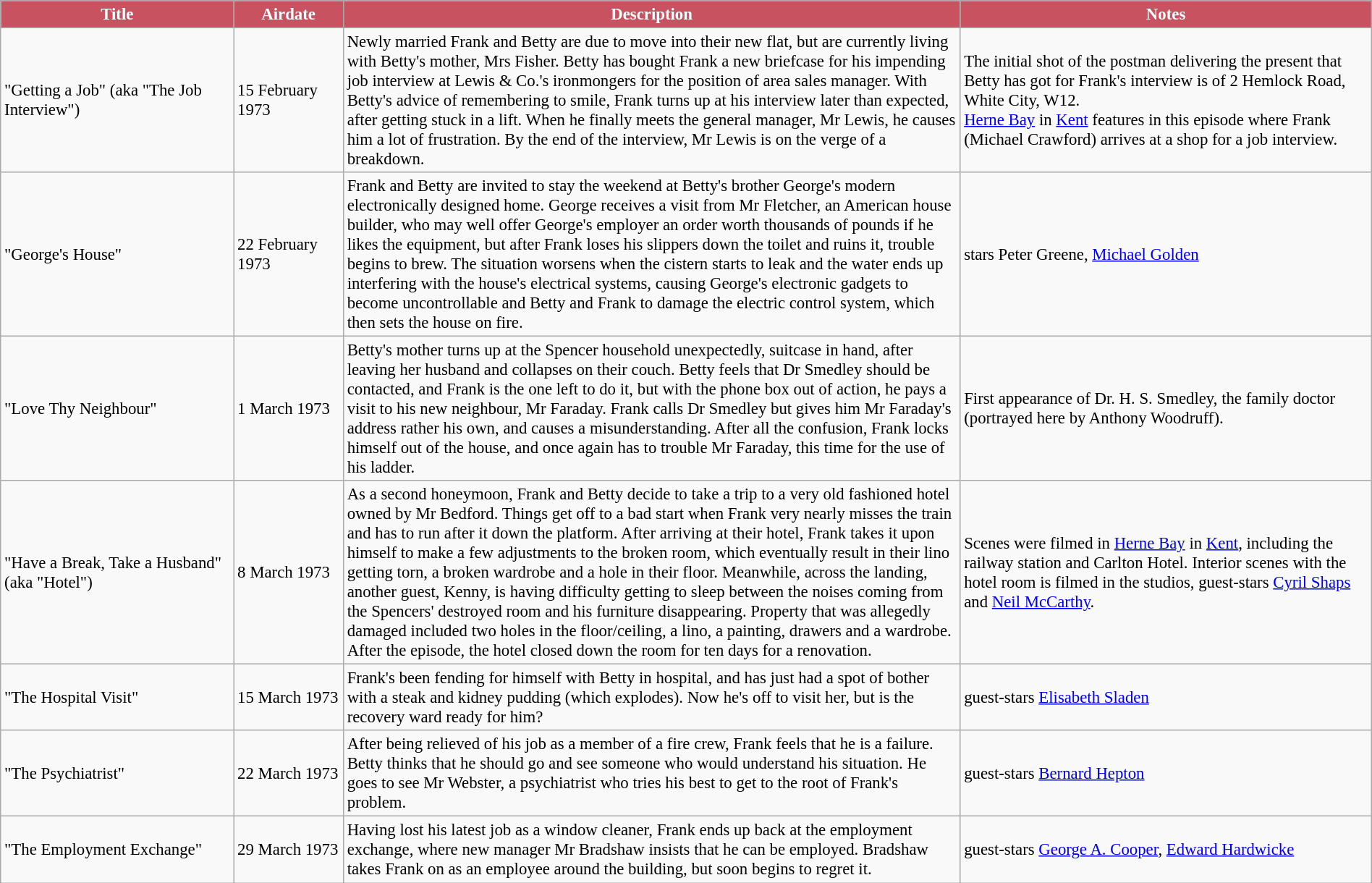<table class="wikitable" width=100% border=1 style="font-size: 95%">
<tr>
</tr>
<tr style="color:#fff;">
<th style="background:#C85260" width=17%>Title</th>
<th style="background:#C85260" width=8%>Airdate</th>
<th style="background:#C85260" width=45%>Description</th>
<th style="background:#C85260" width=30%>Notes</th>
</tr>
<tr>
<td>"Getting a Job" (aka "The Job Interview")</td>
<td>15 February 1973</td>
<td>Newly married Frank and Betty are due to move into their new flat, but are currently living with Betty's mother, Mrs Fisher. Betty has bought Frank a new briefcase for his impending job interview at Lewis & Co.'s ironmongers for the position of area sales manager. With Betty's advice of remembering to smile, Frank turns up at his interview later than expected, after getting stuck in a lift. When he finally meets the general manager, Mr Lewis, he causes him a lot of frustration. By the end of the interview, Mr Lewis is on the verge of a breakdown.</td>
<td>The initial shot of the postman delivering the present that Betty has got for Frank's interview is of 2 Hemlock Road, White City, W12.<br><a href='#'>Herne Bay</a> in <a href='#'>Kent</a> features in this episode where Frank (Michael Crawford) arrives at a shop for a job interview.</td>
</tr>
<tr>
<td>"George's House"</td>
<td>22 February 1973</td>
<td>Frank and Betty are invited to stay the weekend at Betty's brother George's modern electronically designed home. George receives a visit from Mr Fletcher, an American house builder, who may well offer George's employer an order worth thousands of pounds if he likes the equipment, but after Frank loses his slippers down the toilet and ruins it, trouble begins to brew. The situation worsens when the cistern starts to leak and the water ends up interfering with the house's electrical systems, causing George's electronic gadgets to become uncontrollable and Betty and Frank to damage the electric control system, which then sets the house on fire.</td>
<td>stars Peter Greene, <a href='#'>Michael Golden</a></td>
</tr>
<tr>
<td>"Love Thy Neighbour"</td>
<td>1 March 1973</td>
<td>Betty's mother turns up at the Spencer household unexpectedly, suitcase in hand, after leaving her husband and collapses on their couch. Betty feels that Dr Smedley should be contacted, and Frank is the one left to do it, but with the phone box out of action, he pays a visit to his new neighbour, Mr Faraday. Frank calls Dr Smedley but gives him Mr Faraday's address rather his own, and causes a misunderstanding. After all the confusion, Frank locks himself out of the house, and once again has to trouble Mr Faraday, this time for the use of his ladder.</td>
<td>First appearance of Dr. H. S. Smedley, the family doctor (portrayed here by Anthony Woodruff).</td>
</tr>
<tr>
<td>"Have a Break, Take a Husband" (aka "Hotel")</td>
<td>8 March 1973</td>
<td>As a second honeymoon, Frank and Betty decide to take a trip to a very old fashioned hotel owned by Mr Bedford. Things get off to a bad start when Frank very nearly misses the train and has to run after it down the platform. After arriving at their hotel, Frank takes it upon himself to make a few adjustments to the broken room, which eventually result in their lino getting torn, a broken wardrobe and a hole in their floor. Meanwhile, across the landing, another guest, Kenny, is having difficulty getting to sleep between the noises coming from the Spencers' destroyed room and his furniture disappearing. Property that was allegedly damaged included two holes in the floor/ceiling, a lino, a painting, drawers and a wardrobe. After the episode, the hotel closed down the room for ten days for a renovation.</td>
<td>Scenes were filmed in <a href='#'>Herne Bay</a> in <a href='#'>Kent</a>, including the railway station and Carlton Hotel. Interior scenes with the hotel room is filmed in the studios, guest-stars <a href='#'>Cyril Shaps</a> and <a href='#'>Neil McCarthy</a>.</td>
</tr>
<tr>
<td>"The Hospital Visit"</td>
<td>15 March 1973</td>
<td>Frank's been fending for himself with Betty in hospital, and has just had a spot of bother with a steak and kidney pudding (which explodes). Now he's off to visit her, but is the recovery ward ready for him?</td>
<td>guest-stars <a href='#'>Elisabeth Sladen</a></td>
</tr>
<tr>
<td>"The Psychiatrist"</td>
<td>22 March 1973</td>
<td>After being relieved of his job as a member of a fire crew, Frank feels that he is a failure. Betty thinks that he should go and see someone who would understand his situation. He goes to see Mr Webster, a psychiatrist who tries his best to get to the root of Frank's problem.</td>
<td>guest-stars <a href='#'>Bernard Hepton</a></td>
</tr>
<tr>
<td>"The Employment Exchange"</td>
<td>29 March 1973</td>
<td>Having lost his latest job as a window cleaner, Frank ends up back at the employment exchange, where new manager Mr Bradshaw insists that he can be employed. Bradshaw takes Frank on as an employee around the building, but soon begins to regret it.</td>
<td>guest-stars <a href='#'>George A. Cooper</a>, <a href='#'>Edward Hardwicke</a></td>
</tr>
</table>
